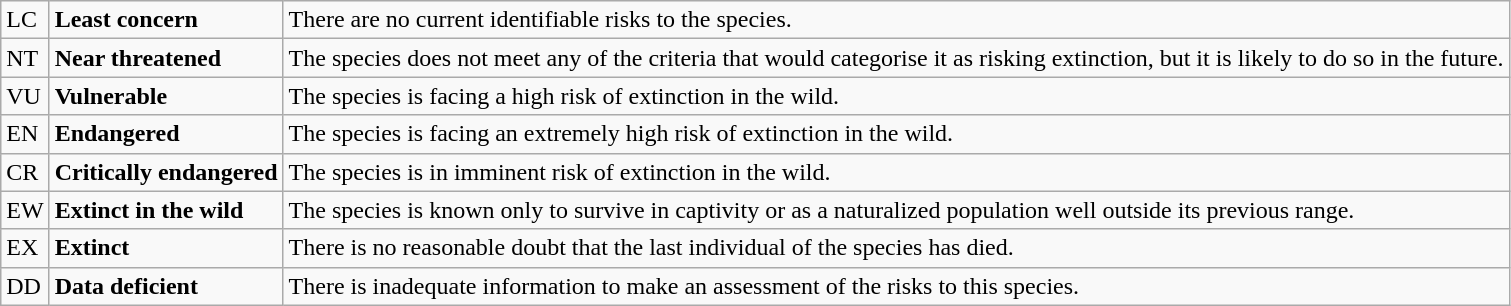<table class="wikitable" style="text-align:left">
<tr>
<td>LC</td>
<td><strong>Least concern</strong></td>
<td>There are no current identifiable risks to the species.</td>
</tr>
<tr>
<td>NT</td>
<td><strong>Near threatened</strong></td>
<td>The species does not meet any of the criteria that would categorise it as risking extinction, but it is likely to do so in the future.</td>
</tr>
<tr>
<td>VU</td>
<td><strong>Vulnerable</strong></td>
<td>The species is facing a high risk of extinction in the wild.</td>
</tr>
<tr>
<td>EN</td>
<td><strong>Endangered</strong></td>
<td>The species is facing an extremely high risk of extinction in the wild.</td>
</tr>
<tr>
<td>CR</td>
<td><strong>Critically endangered</strong></td>
<td>The species is in imminent risk of extinction in the wild.</td>
</tr>
<tr>
<td>EW</td>
<td><strong>Extinct in the wild</strong></td>
<td>The species is known only to survive in captivity or as a naturalized population well outside its previous range.</td>
</tr>
<tr>
<td>EX</td>
<td><strong>Extinct</strong></td>
<td>There is no reasonable doubt that the last individual of the species has died.</td>
</tr>
<tr>
<td>DD</td>
<td><strong>Data deficient</strong></td>
<td>There is inadequate information to make an assessment of the risks to this species.</td>
</tr>
</table>
